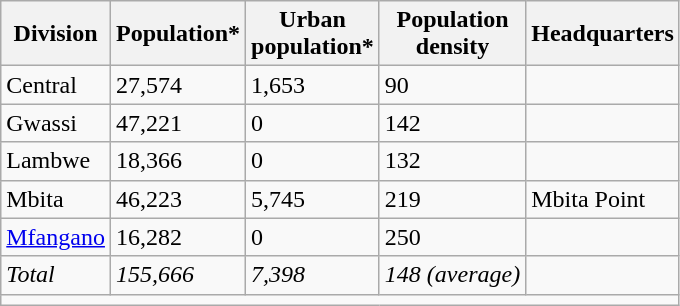<table class="wikitable">
<tr>
<th>Division</th>
<th>Population*</th>
<th>Urban<br>population*</th>
<th>Population<br>density</th>
<th>Headquarters</th>
</tr>
<tr>
<td>Central</td>
<td>27,574</td>
<td>1,653</td>
<td>90</td>
<td></td>
</tr>
<tr>
<td>Gwassi</td>
<td>47,221</td>
<td>0</td>
<td>142</td>
<td></td>
</tr>
<tr>
<td>Lambwe</td>
<td>18,366</td>
<td>0</td>
<td>132</td>
<td></td>
</tr>
<tr>
<td>Mbita</td>
<td>46,223</td>
<td>5,745</td>
<td>219</td>
<td>Mbita Point</td>
</tr>
<tr>
<td><a href='#'>Mfangano</a></td>
<td>16,282</td>
<td>0</td>
<td>250</td>
<td></td>
</tr>
<tr>
<td><em>Total</em></td>
<td><em>155,666</em></td>
<td><em>7,398</em></td>
<td><em>148 (average)</em></td>
</tr>
<tr>
<td colspan="5"></td>
</tr>
</table>
